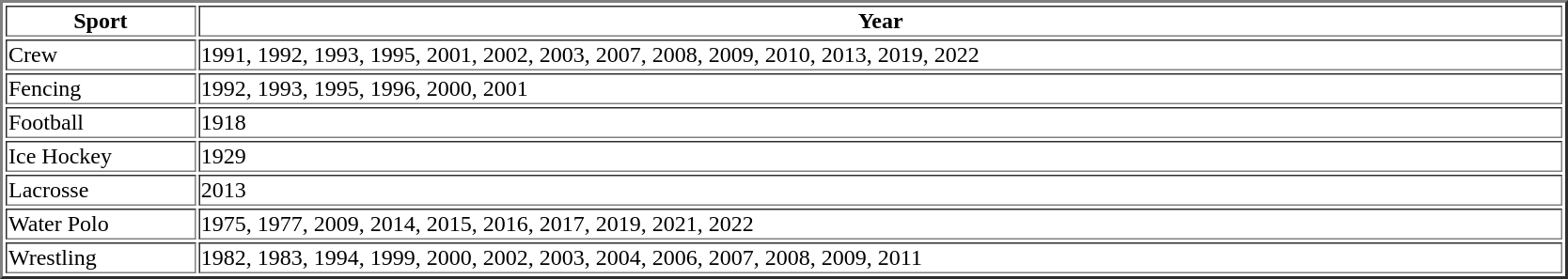<table style="width:88%; height:140px" border="2">
<tr>
<th>Sport</th>
<th>Year</th>
</tr>
<tr>
<td>Crew</td>
<td>1991, 1992, 1993, 1995, 2001, 2002, 2003, 2007, 2008, 2009, 2010, 2013, 2019, 2022</td>
</tr>
<tr>
<td>Fencing</td>
<td>1992, 1993, 1995, 1996, 2000, 2001</td>
</tr>
<tr>
<td>Football</td>
<td>1918</td>
</tr>
<tr>
<td>Ice Hockey</td>
<td>1929</td>
</tr>
<tr>
<td>Lacrosse</td>
<td>2013</td>
</tr>
<tr>
<td>Water Polo</td>
<td>1975, 1977, 2009, 2014, 2015, 2016, 2017, 2019, 2021, 2022</td>
</tr>
<tr>
<td>Wrestling</td>
<td>1982, 1983, 1994, 1999, 2000, 2002, 2003, 2004, 2006, 2007, 2008, 2009, 2011</td>
</tr>
</table>
